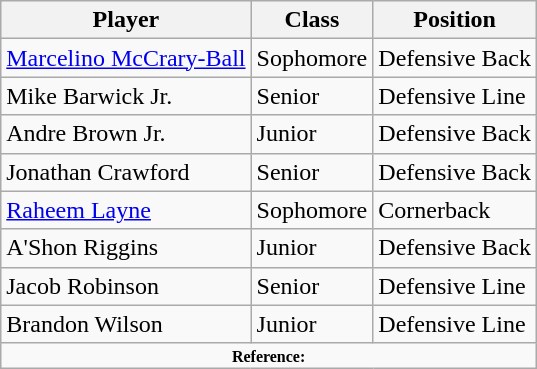<table class="wikitable">
<tr ;>
<th>Player</th>
<th>Class</th>
<th>Position</th>
</tr>
<tr>
<td><a href='#'>Marcelino McCrary-Ball</a></td>
<td>Sophomore</td>
<td>Defensive Back</td>
</tr>
<tr>
<td>Mike Barwick Jr.</td>
<td>Senior</td>
<td>Defensive Line</td>
</tr>
<tr>
<td>Andre Brown Jr.</td>
<td>Junior</td>
<td>Defensive Back</td>
</tr>
<tr>
<td>Jonathan Crawford</td>
<td>Senior</td>
<td>Defensive Back</td>
</tr>
<tr>
<td><a href='#'>Raheem Layne</a></td>
<td>Sophomore</td>
<td>Cornerback</td>
</tr>
<tr>
<td>A'Shon Riggins</td>
<td>Junior</td>
<td>Defensive Back</td>
</tr>
<tr>
<td>Jacob Robinson</td>
<td>Senior</td>
<td>Defensive Line</td>
</tr>
<tr>
<td>Brandon Wilson</td>
<td>Junior</td>
<td>Defensive Line</td>
</tr>
<tr>
<td colspan="3"  style="font-size:8pt; text-align:center;"><strong>Reference:</strong></td>
</tr>
</table>
